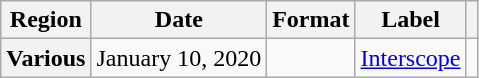<table class="wikitable plainrowheaders">
<tr>
<th scope="col">Region</th>
<th scope="col">Date</th>
<th scope="col">Format</th>
<th scope="col">Label</th>
<th scope="col"></th>
</tr>
<tr>
<th scope="row">Various</th>
<td>January 10, 2020</td>
<td></td>
<td><a href='#'>Interscope</a></td>
<td align="center"></td>
</tr>
</table>
